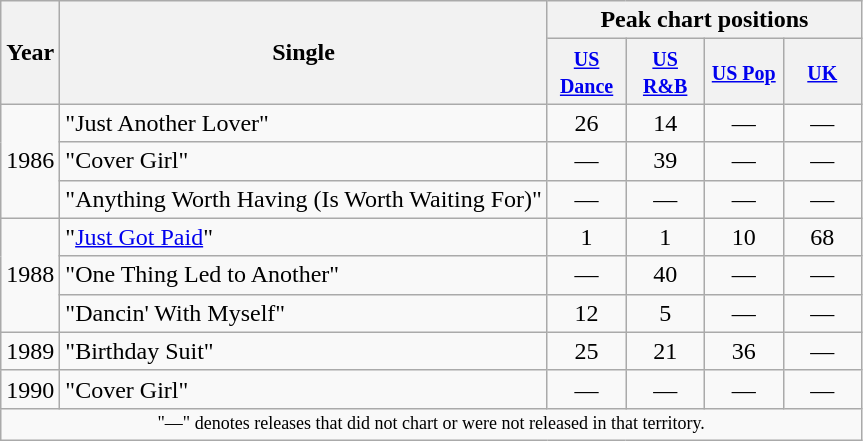<table class="wikitable">
<tr>
<th scope="col" rowspan="2">Year</th>
<th scope="col" rowspan="2">Single</th>
<th scope="col" colspan="4">Peak chart positions</th>
</tr>
<tr>
<th style="width:45px;"><small><a href='#'>US Dance</a></small><br></th>
<th style="width:45px;"><small><a href='#'>US R&B</a></small><br></th>
<th style="width:45px;"><small><a href='#'>US Pop</a></small><br></th>
<th style="width:45px;"><small><a href='#'>UK</a></small><br></th>
</tr>
<tr>
<td rowspan="3">1986</td>
<td>"Just Another Lover"</td>
<td align=center>26</td>
<td align=center>14</td>
<td align=center>―</td>
<td align=center>―</td>
</tr>
<tr>
<td>"Cover Girl"</td>
<td align=center>—</td>
<td align=center>39</td>
<td align=center>—</td>
<td align=center>―</td>
</tr>
<tr>
<td>"Anything Worth Having (Is Worth Waiting For)"</td>
<td align=center>—</td>
<td align=center>―</td>
<td align=center>—</td>
<td align=center>―</td>
</tr>
<tr>
<td rowspan="3">1988</td>
<td>"<a href='#'>Just Got Paid</a>"</td>
<td align=center>1</td>
<td align=center>1</td>
<td align=center>10</td>
<td align=center>68</td>
</tr>
<tr>
<td>"One Thing Led to Another"</td>
<td align=center>—</td>
<td align=center>40</td>
<td align=center>—</td>
<td align=center>―</td>
</tr>
<tr>
<td>"Dancin' With Myself"</td>
<td align=center>12</td>
<td align=center>5</td>
<td align=center>—</td>
<td align=center>―</td>
</tr>
<tr>
<td rowspan="1">1989</td>
<td>"Birthday Suit"</td>
<td align=center>25</td>
<td align=center>21</td>
<td align=center>36</td>
<td align=center>―</td>
</tr>
<tr>
<td rowspan="1">1990</td>
<td>"Cover Girl"</td>
<td align=center>—</td>
<td align=center>—</td>
<td align=center>—</td>
<td align=center>―</td>
</tr>
<tr>
<td colspan="6" style="text-align:center; font-size:9pt;">"—" denotes releases that did not chart or were not released in that territory.</td>
</tr>
</table>
